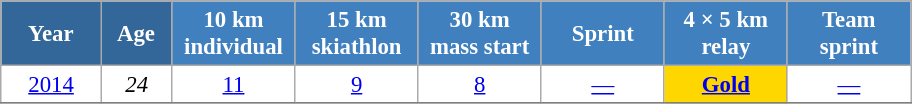<table class="wikitable" style="font-size:95%; text-align:center; border:grey solid 1px; border-collapse:collapse; background:#ffffff;">
<tr>
<th style="background-color:#369; color:white; width:60px;"> Year </th>
<th style="background-color:#369; color:white; width:40px;"> Age </th>
<th style="background-color:#4180be; color:white; width:75px;"> 10 km <br> individual </th>
<th style="background-color:#4180be; color:white; width:75px;"> 15 km <br> skiathlon </th>
<th style="background-color:#4180be; color:white; width:75px;"> 30 km <br> mass start </th>
<th style="background-color:#4180be; color:white; width:75px;"> Sprint </th>
<th style="background-color:#4180be; color:white; width:75px;"> 4 × 5 km <br> relay </th>
<th style="background-color:#4180be; color:white; width:75px;"> Team <br> sprint </th>
</tr>
<tr>
<td><a href='#'>2014</a></td>
<td><em>24</em></td>
<td><a href='#'>11</a></td>
<td><a href='#'>9</a></td>
<td><a href='#'>8</a></td>
<td><a href='#'>—</a></td>
<td bgcolor=gold><a href='#'><strong>Gold</strong></a></td>
<td><a href='#'>—</a></td>
</tr>
<tr>
</tr>
</table>
